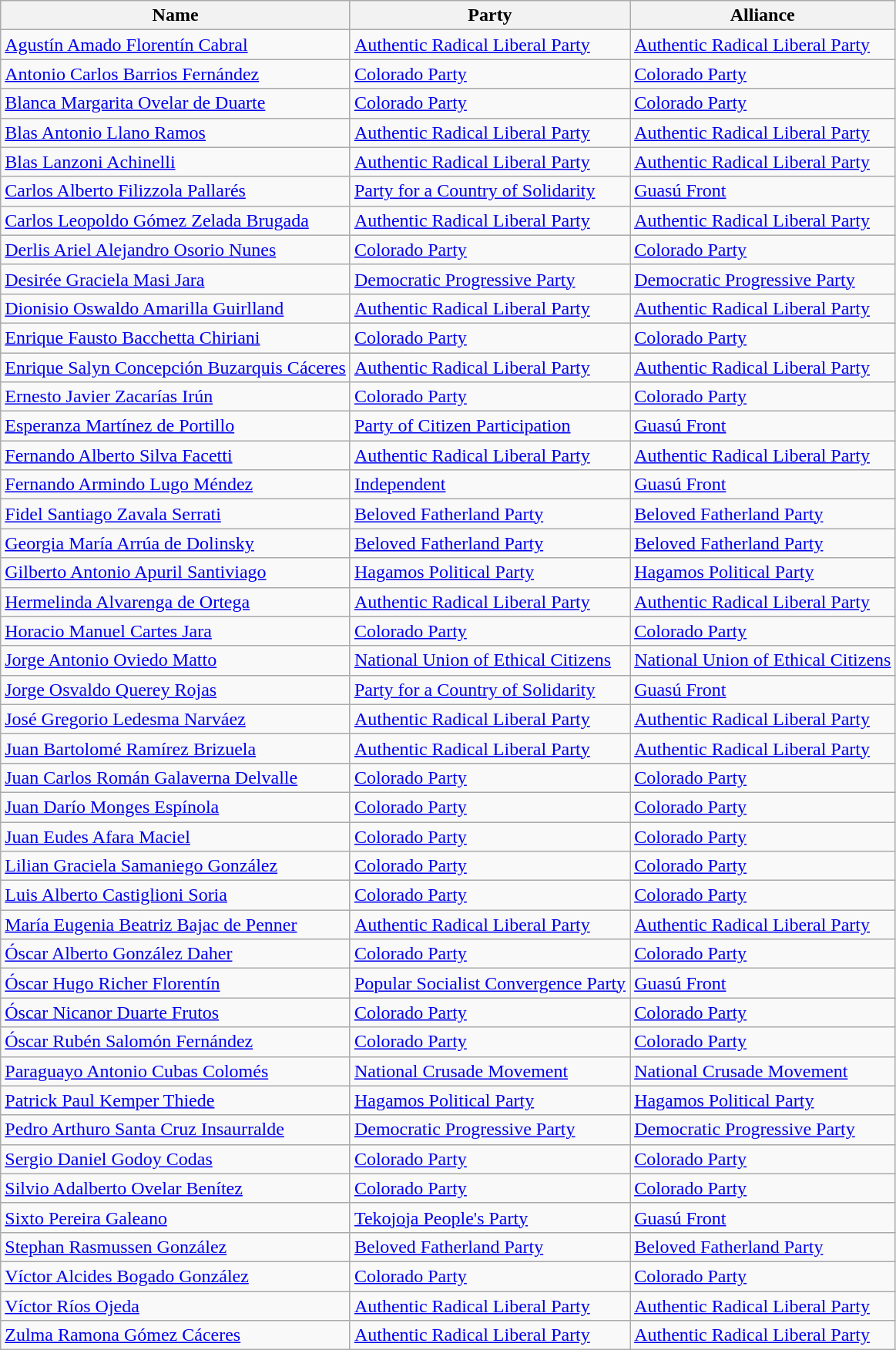<table class="wikitable sortable">
<tr>
<th>Name</th>
<th>Party</th>
<th>Alliance</th>
</tr>
<tr>
<td><a href='#'>Agustín Amado Florentín Cabral</a></td>
<td><a href='#'>Authentic Radical Liberal Party</a></td>
<td><a href='#'>Authentic Radical Liberal Party</a></td>
</tr>
<tr>
<td><a href='#'>Antonio Carlos Barrios Fernández</a></td>
<td><a href='#'>Colorado Party</a></td>
<td><a href='#'>Colorado Party</a></td>
</tr>
<tr>
<td><a href='#'>Blanca Margarita Ovelar de Duarte</a></td>
<td><a href='#'>Colorado Party</a></td>
<td><a href='#'>Colorado Party</a></td>
</tr>
<tr>
<td><a href='#'>Blas Antonio Llano Ramos</a></td>
<td><a href='#'>Authentic Radical Liberal Party</a></td>
<td><a href='#'>Authentic Radical Liberal Party</a></td>
</tr>
<tr>
<td><a href='#'>Blas Lanzoni Achinelli</a></td>
<td><a href='#'>Authentic Radical Liberal Party</a></td>
<td><a href='#'>Authentic Radical Liberal Party</a></td>
</tr>
<tr>
<td><a href='#'>Carlos Alberto Filizzola Pallarés</a></td>
<td><a href='#'>Party for a Country of Solidarity</a></td>
<td><a href='#'>Guasú Front</a></td>
</tr>
<tr>
<td><a href='#'>Carlos Leopoldo Gómez Zelada Brugada</a></td>
<td><a href='#'>Authentic Radical Liberal Party</a></td>
<td><a href='#'>Authentic Radical Liberal Party</a></td>
</tr>
<tr>
<td><a href='#'>Derlis Ariel Alejandro Osorio Nunes</a></td>
<td><a href='#'>Colorado Party</a></td>
<td><a href='#'>Colorado Party</a></td>
</tr>
<tr>
<td><a href='#'>Desirée Graciela Masi Jara</a></td>
<td><a href='#'>Democratic Progressive Party</a></td>
<td><a href='#'>Democratic Progressive Party</a></td>
</tr>
<tr>
<td><a href='#'>Dionisio Oswaldo Amarilla Guirlland</a></td>
<td><a href='#'>Authentic Radical Liberal Party</a></td>
<td><a href='#'>Authentic Radical Liberal Party</a></td>
</tr>
<tr>
<td><a href='#'>Enrique Fausto Bacchetta Chiriani</a></td>
<td><a href='#'>Colorado Party</a></td>
<td><a href='#'>Colorado Party</a></td>
</tr>
<tr>
<td><a href='#'>Enrique Salyn Concepción Buzarquis Cáceres</a></td>
<td><a href='#'>Authentic Radical Liberal Party</a></td>
<td><a href='#'>Authentic Radical Liberal Party</a></td>
</tr>
<tr>
<td><a href='#'>Ernesto Javier Zacarías Irún</a></td>
<td><a href='#'>Colorado Party</a></td>
<td><a href='#'>Colorado Party</a></td>
</tr>
<tr>
<td><a href='#'>Esperanza Martínez de Portillo</a></td>
<td><a href='#'>Party of Citizen Participation</a></td>
<td><a href='#'>Guasú Front</a></td>
</tr>
<tr>
<td><a href='#'>Fernando Alberto Silva Facetti</a></td>
<td><a href='#'>Authentic Radical Liberal Party</a></td>
<td><a href='#'>Authentic Radical Liberal Party</a></td>
</tr>
<tr>
<td><a href='#'>Fernando Armindo Lugo Méndez</a></td>
<td><a href='#'>Independent</a></td>
<td><a href='#'>Guasú Front</a></td>
</tr>
<tr>
<td><a href='#'>Fidel Santiago Zavala Serrati</a></td>
<td><a href='#'>Beloved Fatherland Party</a></td>
<td><a href='#'>Beloved Fatherland Party</a></td>
</tr>
<tr>
<td><a href='#'>Georgia María Arrúa de Dolinsky</a></td>
<td><a href='#'>Beloved Fatherland Party</a></td>
<td><a href='#'>Beloved Fatherland Party</a></td>
</tr>
<tr>
<td><a href='#'>Gilberto Antonio Apuril Santiviago</a></td>
<td><a href='#'>Hagamos Political Party</a></td>
<td><a href='#'>Hagamos Political Party</a></td>
</tr>
<tr>
<td><a href='#'>Hermelinda Alvarenga de Ortega</a></td>
<td><a href='#'>Authentic Radical Liberal Party</a></td>
<td><a href='#'>Authentic Radical Liberal Party</a></td>
</tr>
<tr>
<td><a href='#'>Horacio Manuel Cartes Jara</a></td>
<td><a href='#'>Colorado Party</a></td>
<td><a href='#'>Colorado Party</a></td>
</tr>
<tr>
<td><a href='#'>Jorge Antonio Oviedo Matto</a></td>
<td><a href='#'>National Union of Ethical Citizens</a></td>
<td><a href='#'>National Union of Ethical Citizens</a></td>
</tr>
<tr>
<td><a href='#'>Jorge Osvaldo Querey Rojas</a></td>
<td><a href='#'>Party for a Country of Solidarity</a></td>
<td><a href='#'>Guasú Front</a></td>
</tr>
<tr>
<td><a href='#'>José Gregorio Ledesma Narváez</a></td>
<td><a href='#'>Authentic Radical Liberal Party</a></td>
<td><a href='#'>Authentic Radical Liberal Party</a></td>
</tr>
<tr>
<td><a href='#'>Juan Bartolomé Ramírez Brizuela</a></td>
<td><a href='#'>Authentic Radical Liberal Party</a></td>
<td><a href='#'>Authentic Radical Liberal Party</a></td>
</tr>
<tr>
<td><a href='#'>Juan Carlos Román Galaverna Delvalle</a></td>
<td><a href='#'>Colorado Party</a></td>
<td><a href='#'>Colorado Party</a></td>
</tr>
<tr>
<td><a href='#'>Juan Darío Monges Espínola</a></td>
<td><a href='#'>Colorado Party</a></td>
<td><a href='#'>Colorado Party</a></td>
</tr>
<tr>
<td><a href='#'>Juan Eudes Afara Maciel</a></td>
<td><a href='#'>Colorado Party</a></td>
<td><a href='#'>Colorado Party</a></td>
</tr>
<tr>
<td><a href='#'>Lilian Graciela Samaniego González</a></td>
<td><a href='#'>Colorado Party</a></td>
<td><a href='#'>Colorado Party</a></td>
</tr>
<tr>
<td><a href='#'>Luis Alberto Castiglioni Soria</a></td>
<td><a href='#'>Colorado Party</a></td>
<td><a href='#'>Colorado Party</a></td>
</tr>
<tr>
<td><a href='#'>María Eugenia Beatriz Bajac de Penner</a></td>
<td><a href='#'>Authentic Radical Liberal Party</a></td>
<td><a href='#'>Authentic Radical Liberal Party</a></td>
</tr>
<tr>
<td><a href='#'>Óscar Alberto González Daher</a></td>
<td><a href='#'>Colorado Party</a></td>
<td><a href='#'>Colorado Party</a></td>
</tr>
<tr>
<td><a href='#'>Óscar Hugo Richer Florentín</a></td>
<td><a href='#'>Popular Socialist Convergence Party</a></td>
<td><a href='#'>Guasú Front</a></td>
</tr>
<tr>
<td><a href='#'>Óscar Nicanor Duarte Frutos</a></td>
<td><a href='#'>Colorado Party</a></td>
<td><a href='#'>Colorado Party</a></td>
</tr>
<tr>
<td><a href='#'>Óscar Rubén Salomón Fernández</a></td>
<td><a href='#'>Colorado Party</a></td>
<td><a href='#'>Colorado Party</a></td>
</tr>
<tr>
<td><a href='#'>Paraguayo Antonio Cubas Colomés</a></td>
<td><a href='#'>National Crusade Movement</a></td>
<td><a href='#'>National Crusade Movement</a></td>
</tr>
<tr>
<td><a href='#'>Patrick Paul Kemper Thiede</a></td>
<td><a href='#'>Hagamos Political Party</a></td>
<td><a href='#'>Hagamos Political Party</a></td>
</tr>
<tr>
<td><a href='#'>Pedro Arthuro Santa Cruz Insaurralde</a></td>
<td><a href='#'>Democratic Progressive Party</a></td>
<td><a href='#'>Democratic Progressive Party</a></td>
</tr>
<tr>
<td><a href='#'>Sergio Daniel Godoy Codas</a></td>
<td><a href='#'>Colorado Party</a></td>
<td><a href='#'>Colorado Party</a></td>
</tr>
<tr>
<td><a href='#'>Silvio Adalberto Ovelar Benítez</a></td>
<td><a href='#'>Colorado Party</a></td>
<td><a href='#'>Colorado Party</a></td>
</tr>
<tr>
<td><a href='#'>Sixto Pereira Galeano</a></td>
<td><a href='#'>Tekojoja People's Party</a></td>
<td><a href='#'>Guasú Front</a></td>
</tr>
<tr>
<td><a href='#'>Stephan Rasmussen González</a></td>
<td><a href='#'>Beloved Fatherland Party</a></td>
<td><a href='#'>Beloved Fatherland Party</a></td>
</tr>
<tr>
<td><a href='#'>Víctor Alcides Bogado González</a></td>
<td><a href='#'>Colorado Party</a></td>
<td><a href='#'>Colorado Party</a></td>
</tr>
<tr>
<td><a href='#'>Víctor Ríos Ojeda</a></td>
<td><a href='#'>Authentic Radical Liberal Party</a></td>
<td><a href='#'>Authentic Radical Liberal Party</a></td>
</tr>
<tr>
<td><a href='#'>Zulma Ramona Gómez Cáceres</a></td>
<td><a href='#'>Authentic Radical Liberal Party</a></td>
<td><a href='#'>Authentic Radical Liberal Party</a></td>
</tr>
</table>
